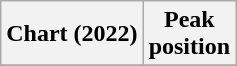<table class="wikitable sortable plainrowheaders">
<tr>
<th>Chart (2022)</th>
<th>Peak<br>position</th>
</tr>
<tr>
</tr>
</table>
